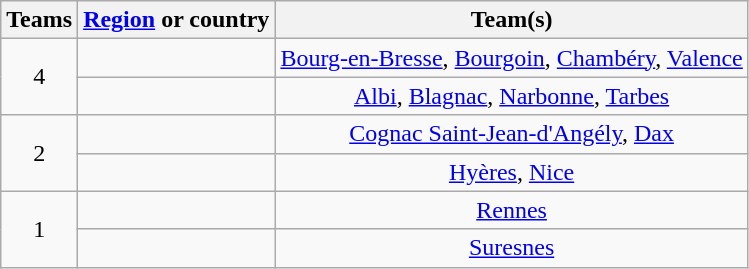<table class="wikitable" style="text-align:center">
<tr>
<th>Teams</th>
<th><a href='#'>Region</a> or country</th>
<th>Team(s)</th>
</tr>
<tr>
<td rowspan="2">4</td>
<td align="left"></td>
<td><a href='#'>Bourg-en-Bresse</a>, <a href='#'>Bourgoin</a>, <a href='#'>Chambéry</a>, <a href='#'>Valence</a></td>
</tr>
<tr>
<td align="left"></td>
<td><a href='#'>Albi</a>, <a href='#'>Blagnac</a>, <a href='#'>Narbonne</a>, <a href='#'>Tarbes</a></td>
</tr>
<tr>
<td rowspan="2">2</td>
<td align="left"></td>
<td><a href='#'>Cognac Saint-Jean-d'Angély</a>, <a href='#'>Dax</a></td>
</tr>
<tr>
<td align="left"></td>
<td><a href='#'>Hyères</a>, <a href='#'>Nice</a></td>
</tr>
<tr>
<td rowspan="2">1</td>
<td align="left"></td>
<td><a href='#'>Rennes</a></td>
</tr>
<tr>
<td align="left"></td>
<td><a href='#'>Suresnes</a></td>
</tr>
</table>
